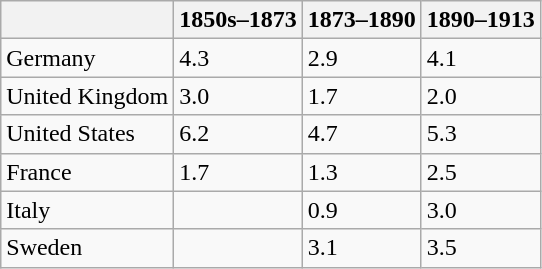<table class="wikitable floatright">
<tr>
<th></th>
<th>1850s–1873</th>
<th>1873–1890</th>
<th>1890–1913</th>
</tr>
<tr>
<td>Germany</td>
<td>4.3</td>
<td>2.9</td>
<td>4.1</td>
</tr>
<tr>
<td>United Kingdom</td>
<td>3.0</td>
<td>1.7</td>
<td>2.0</td>
</tr>
<tr>
<td>United States</td>
<td>6.2</td>
<td>4.7</td>
<td>5.3</td>
</tr>
<tr>
<td>France</td>
<td>1.7</td>
<td>1.3</td>
<td>2.5</td>
</tr>
<tr>
<td>Italy</td>
<td></td>
<td>0.9</td>
<td>3.0</td>
</tr>
<tr>
<td>Sweden</td>
<td></td>
<td>3.1</td>
<td>3.5</td>
</tr>
</table>
